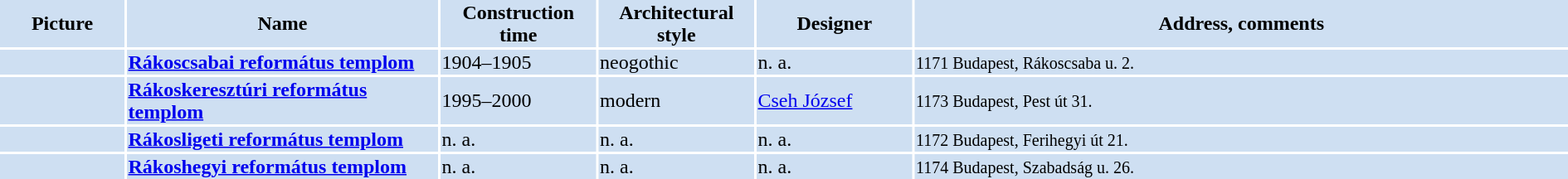<table width="100%">
<tr>
<th bgcolor="#CEDFF2" width="8%">Picture</th>
<th bgcolor="#CEDFF2" width="20%">Name</th>
<th bgcolor="#CEDFF2" width="10%">Construction time</th>
<th bgcolor="#CEDFF2" width="10%">Architectural style</th>
<th bgcolor="#CEDFF2" width="10%">Designer</th>
<th bgcolor="#CEDFF2" width="42%">Address, comments</th>
</tr>
<tr>
<td bgcolor="#CEDFF2"></td>
<td bgcolor="#CEDFF2"><strong><a href='#'>Rákoscsabai református templom</a></strong></td>
<td bgcolor="#CEDFF2">1904–1905</td>
<td bgcolor="#CEDFF2">neogothic</td>
<td bgcolor="#CEDFF2">n. a.</td>
<td bgcolor="#CEDFF2"><small>1171 Budapest, Rákoscsaba u. 2. </small></td>
</tr>
<tr>
<td bgcolor="#CEDFF2"></td>
<td bgcolor="#CEDFF2"><strong><a href='#'>Rákoskeresztúri református templom</a></strong></td>
<td bgcolor="#CEDFF2">1995–2000</td>
<td bgcolor="#CEDFF2">modern</td>
<td bgcolor="#CEDFF2"><a href='#'>Cseh József</a></td>
<td bgcolor="#CEDFF2"><small>1173 Budapest, Pest út 31. </small></td>
</tr>
<tr>
<td bgcolor="#CEDFF2"></td>
<td bgcolor="#CEDFF2"><strong><a href='#'>Rákosligeti református templom</a></strong></td>
<td bgcolor="#CEDFF2">n. a.</td>
<td bgcolor="#CEDFF2">n. a.</td>
<td bgcolor="#CEDFF2">n. a.</td>
<td bgcolor="#CEDFF2"><small>1172 Budapest, Ferihegyi út 21. </small></td>
</tr>
<tr>
<td bgcolor="#CEDFF2"></td>
<td bgcolor="#CEDFF2"><strong><a href='#'>Rákoshegyi református templom</a></strong></td>
<td bgcolor="#CEDFF2">n. a.</td>
<td bgcolor="#CEDFF2">n. a.</td>
<td bgcolor="#CEDFF2">n. a.</td>
<td bgcolor="#CEDFF2"><small>1174 Budapest, Szabadság u. 26. </small></td>
</tr>
</table>
